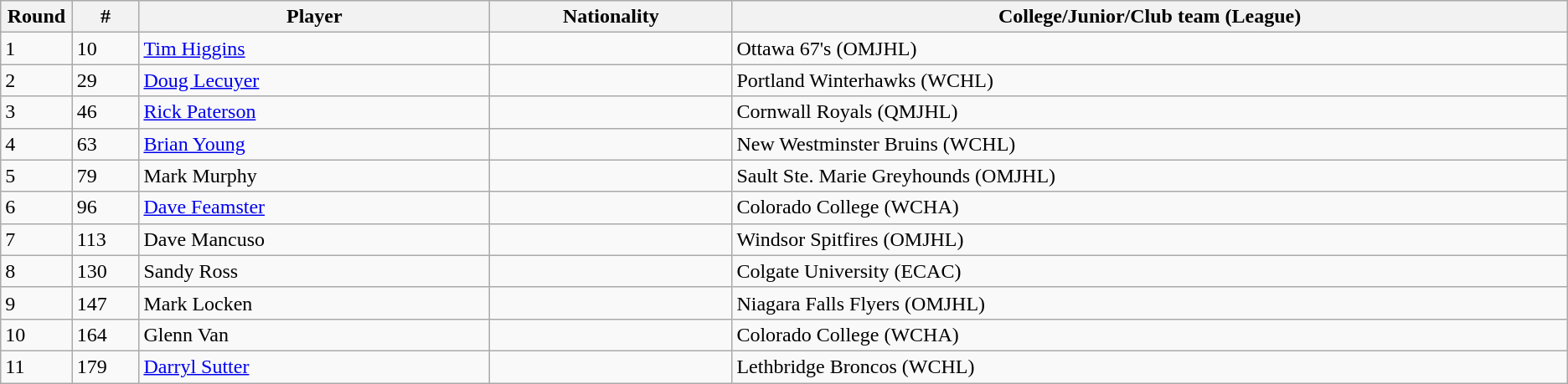<table class="wikitable">
<tr align="center">
<th bgcolor="#DDDDFF" width="4.0%">Round</th>
<th bgcolor="#DDDDFF" width="4.0%">#</th>
<th bgcolor="#DDDDFF" width="21.0%">Player</th>
<th bgcolor="#DDDDFF" width="14.5%">Nationality</th>
<th bgcolor="#DDDDFF" width="50.0%">College/Junior/Club team (League)</th>
</tr>
<tr>
<td>1</td>
<td>10</td>
<td><a href='#'>Tim Higgins</a></td>
<td></td>
<td>Ottawa 67's (OMJHL)</td>
</tr>
<tr>
<td>2</td>
<td>29</td>
<td><a href='#'>Doug Lecuyer</a></td>
<td></td>
<td>Portland Winterhawks (WCHL)</td>
</tr>
<tr>
<td>3</td>
<td>46</td>
<td><a href='#'>Rick Paterson</a></td>
<td></td>
<td>Cornwall Royals (QMJHL)</td>
</tr>
<tr>
<td>4</td>
<td>63</td>
<td><a href='#'>Brian Young</a></td>
<td></td>
<td>New Westminster Bruins (WCHL)</td>
</tr>
<tr>
<td>5</td>
<td>79</td>
<td>Mark Murphy</td>
<td></td>
<td>Sault Ste. Marie Greyhounds (OMJHL)</td>
</tr>
<tr>
<td>6</td>
<td>96</td>
<td><a href='#'>Dave Feamster</a></td>
<td></td>
<td>Colorado College (WCHA)</td>
</tr>
<tr>
<td>7</td>
<td>113</td>
<td>Dave Mancuso</td>
<td></td>
<td>Windsor Spitfires (OMJHL)</td>
</tr>
<tr>
<td>8</td>
<td>130</td>
<td>Sandy Ross</td>
<td></td>
<td>Colgate University (ECAC)</td>
</tr>
<tr>
<td>9</td>
<td>147</td>
<td>Mark Locken</td>
<td></td>
<td>Niagara Falls Flyers (OMJHL)</td>
</tr>
<tr>
<td>10</td>
<td>164</td>
<td>Glenn Van</td>
<td></td>
<td>Colorado College (WCHA)</td>
</tr>
<tr>
<td>11</td>
<td>179</td>
<td><a href='#'>Darryl Sutter</a></td>
<td></td>
<td>Lethbridge Broncos (WCHL)</td>
</tr>
</table>
